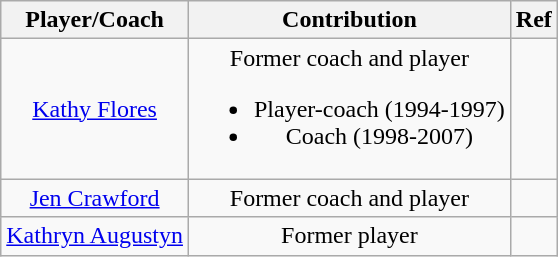<table class="wikitable" style="text-align: center;">
<tr>
<th>Player/Coach</th>
<th>Contribution</th>
<th>Ref</th>
</tr>
<tr>
<td><a href='#'>Kathy Flores</a></td>
<td>Former coach and player<br><ul><li>Player-coach (1994-1997)</li><li>Coach (1998-2007)</li></ul></td>
<td></td>
</tr>
<tr>
<td><a href='#'>Jen Crawford</a></td>
<td>Former coach and player</td>
<td></td>
</tr>
<tr>
<td><a href='#'>Kathryn Augustyn</a></td>
<td>Former player</td>
<td></td>
</tr>
</table>
